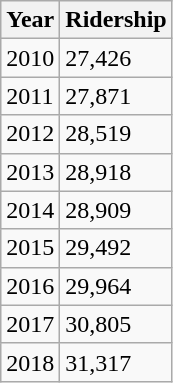<table class="wikitable">
<tr>
<th>Year</th>
<th>Ridership</th>
</tr>
<tr>
<td>2010</td>
<td>27,426</td>
</tr>
<tr>
<td>2011</td>
<td>27,871</td>
</tr>
<tr>
<td>2012</td>
<td>28,519</td>
</tr>
<tr>
<td>2013</td>
<td>28,918</td>
</tr>
<tr>
<td>2014</td>
<td>28,909</td>
</tr>
<tr>
<td>2015</td>
<td>29,492</td>
</tr>
<tr>
<td>2016</td>
<td>29,964</td>
</tr>
<tr>
<td>2017</td>
<td>30,805</td>
</tr>
<tr>
<td>2018</td>
<td>31,317</td>
</tr>
</table>
